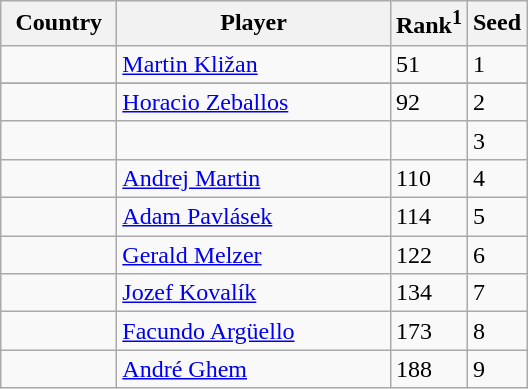<table class="sortable wikitable">
<tr>
<th width="70">Country</th>
<th width="175">Player</th>
<th>Rank<sup>1</sup></th>
<th>Seed</th>
</tr>
<tr>
<td></td>
<td><a href='#'>Martin Kližan</a></td>
<td>51</td>
<td>1</td>
</tr>
<tr>
</tr>
<tr>
<td></td>
<td><a href='#'>Horacio Zeballos</a></td>
<td>92</td>
<td>2</td>
</tr>
<tr>
<td></td>
<td></td>
<td></td>
<td>3</td>
</tr>
<tr>
<td></td>
<td><a href='#'>Andrej Martin</a></td>
<td>110</td>
<td>4</td>
</tr>
<tr>
<td></td>
<td><a href='#'>Adam Pavlásek</a></td>
<td>114</td>
<td>5</td>
</tr>
<tr>
<td></td>
<td><a href='#'>Gerald Melzer</a></td>
<td>122</td>
<td>6</td>
</tr>
<tr>
<td></td>
<td><a href='#'>Jozef Kovalík</a></td>
<td>134</td>
<td>7</td>
</tr>
<tr>
<td></td>
<td><a href='#'>Facundo Argüello</a></td>
<td>173</td>
<td>8</td>
</tr>
<tr>
<td></td>
<td><a href='#'>André Ghem</a></td>
<td>188</td>
<td>9</td>
</tr>
</table>
